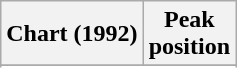<table class="wikitable sortable">
<tr>
<th align="left">Chart (1992)</th>
<th align="center">Peak<br>position</th>
</tr>
<tr>
</tr>
<tr>
</tr>
</table>
